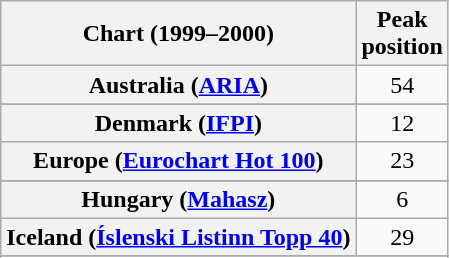<table class="wikitable sortable plainrowheaders" style="text-align:center">
<tr>
<th>Chart (1999–2000)</th>
<th>Peak<br>position</th>
</tr>
<tr>
<th scope="row">Australia (<a href='#'>ARIA</a>)</th>
<td>54</td>
</tr>
<tr>
</tr>
<tr>
</tr>
<tr>
</tr>
<tr>
<th scope="row">Denmark (<a href='#'>IFPI</a>)</th>
<td>12</td>
</tr>
<tr>
<th scope="row">Europe (<a href='#'>Eurochart Hot 100</a>)</th>
<td>23</td>
</tr>
<tr>
</tr>
<tr>
</tr>
<tr>
</tr>
<tr>
<th scope="row">Hungary (<a href='#'>Mahasz</a>)</th>
<td>6</td>
</tr>
<tr>
<th scope="row">Iceland (<a href='#'>Íslenski Listinn Topp 40</a>)</th>
<td>29</td>
</tr>
<tr>
</tr>
<tr>
</tr>
<tr>
</tr>
<tr>
</tr>
<tr>
</tr>
<tr>
</tr>
<tr>
</tr>
<tr>
</tr>
<tr>
</tr>
</table>
